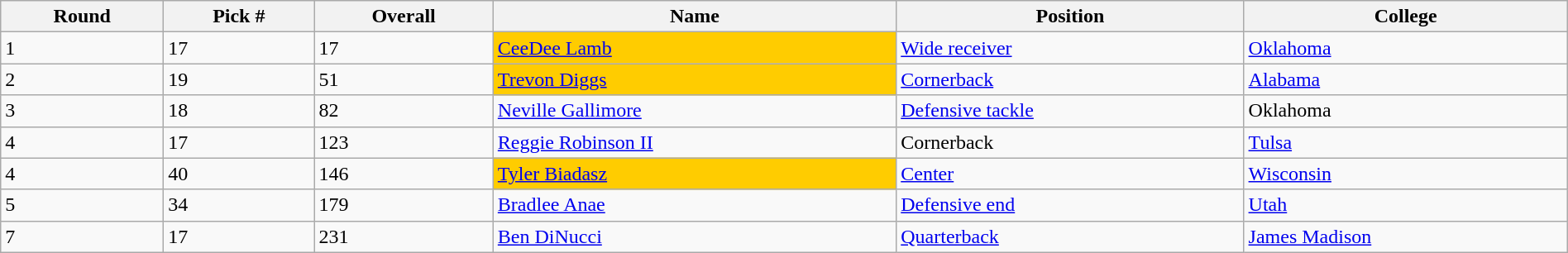<table class="wikitable sortable sortable" style="width: 100%">
<tr>
<th>Round</th>
<th>Pick #</th>
<th>Overall</th>
<th>Name</th>
<th>Position</th>
<th>College</th>
</tr>
<tr>
<td>1</td>
<td>17</td>
<td>17</td>
<td bgcolor=#FFCC00><a href='#'>CeeDee Lamb</a></td>
<td><a href='#'>Wide receiver</a></td>
<td><a href='#'>Oklahoma</a></td>
</tr>
<tr>
<td>2</td>
<td>19</td>
<td>51</td>
<td bgcolor=#FFCC00><a href='#'>Trevon Diggs</a></td>
<td><a href='#'>Cornerback</a></td>
<td><a href='#'>Alabama</a></td>
</tr>
<tr>
<td>3</td>
<td>18</td>
<td>82</td>
<td><a href='#'>Neville Gallimore</a></td>
<td><a href='#'>Defensive tackle</a></td>
<td>Oklahoma</td>
</tr>
<tr>
<td>4</td>
<td>17</td>
<td>123</td>
<td><a href='#'>Reggie Robinson II</a></td>
<td>Cornerback</td>
<td><a href='#'>Tulsa</a></td>
</tr>
<tr>
<td>4</td>
<td>40</td>
<td>146</td>
<td bgcolor=#FFCC00><a href='#'>Tyler Biadasz</a></td>
<td><a href='#'>Center</a></td>
<td><a href='#'>Wisconsin</a></td>
</tr>
<tr>
<td>5</td>
<td>34</td>
<td>179</td>
<td><a href='#'>Bradlee Anae</a></td>
<td><a href='#'>Defensive end</a></td>
<td><a href='#'>Utah</a></td>
</tr>
<tr>
<td>7</td>
<td>17</td>
<td>231</td>
<td><a href='#'>Ben DiNucci</a></td>
<td><a href='#'>Quarterback</a></td>
<td><a href='#'>James Madison</a></td>
</tr>
</table>
